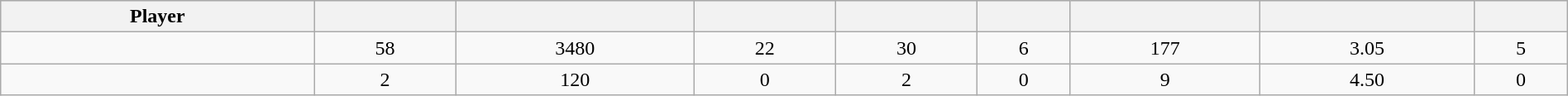<table class="wikitable sortable" style="width:100%;">
<tr style="text-align:center; background:#ddd;">
<th>Player</th>
<th></th>
<th></th>
<th></th>
<th></th>
<th></th>
<th></th>
<th></th>
<th></th>
</tr>
<tr align=center>
<td></td>
<td>58</td>
<td>3480</td>
<td>22</td>
<td>30</td>
<td>6</td>
<td>177</td>
<td>3.05</td>
<td>5</td>
</tr>
<tr align=center>
<td></td>
<td>2</td>
<td>120</td>
<td>0</td>
<td>2</td>
<td>0</td>
<td>9</td>
<td>4.50</td>
<td>0</td>
</tr>
</table>
